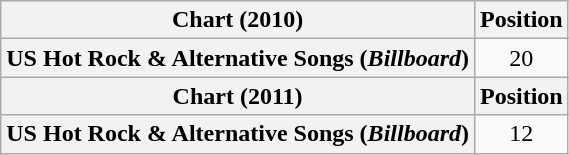<table class="wikitable plainrowheaders">
<tr>
<th>Chart (2010)</th>
<th>Position</th>
</tr>
<tr>
<th scope="row">US Hot Rock & Alternative Songs (<em>Billboard</em>)</th>
<td style="text-align:center;">20</td>
</tr>
<tr>
<th scope="col">Chart (2011)</th>
<th scope="col">Position</th>
</tr>
<tr>
<th scope="row">US Hot Rock & Alternative Songs (<em>Billboard</em>)</th>
<td style="text-align:center;">12</td>
</tr>
</table>
